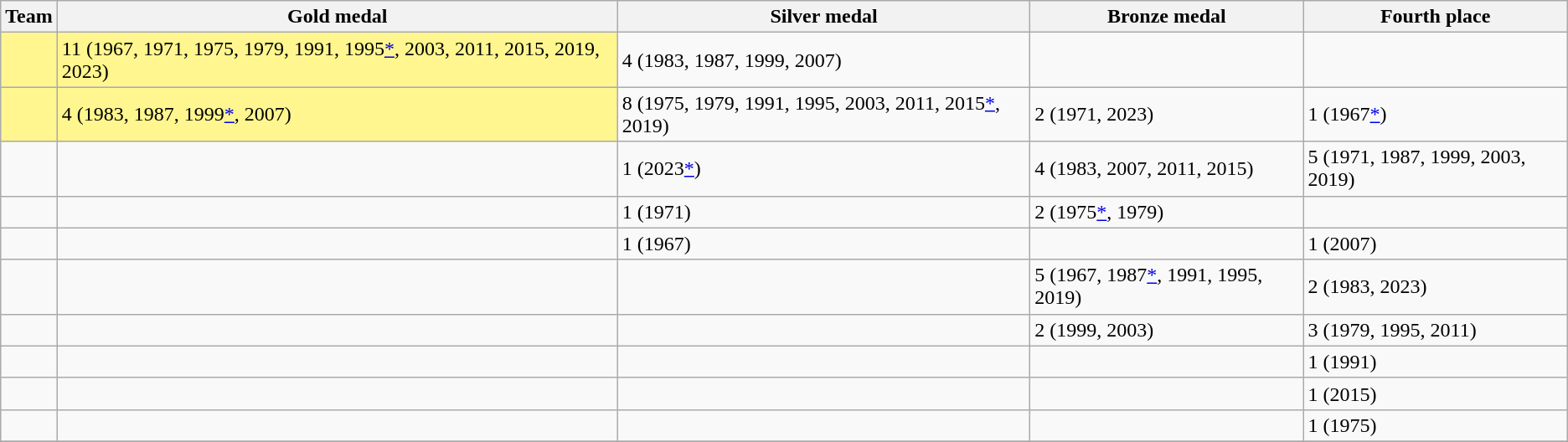<table class="wikitable sortable">
<tr>
<th>Team</th>
<th>Gold medal</th>
<th>Silver medal</th>
<th>Bronze medal</th>
<th>Fourth place</th>
</tr>
<tr>
<td bgcolor=#FFF68F></td>
<td bgcolor=#FFF68F>11 (1967, 1971, 1975, 1979, 1991, 1995<a href='#'>*</a>, 2003, 2011, 2015, 2019, 2023)</td>
<td>4 (1983, 1987, 1999, 2007)</td>
<td></td>
<td></td>
</tr>
<tr>
<td bgcolor=#FFF68F></td>
<td bgcolor=#FFF68F>4 (1983, 1987, 1999<a href='#'>*</a>, 2007)</td>
<td>8 (1975, 1979, 1991, 1995, 2003, 2011, 2015<a href='#'>*</a>, 2019)</td>
<td>2 (1971, 2023)</td>
<td>1 (1967<a href='#'>*</a>)</td>
</tr>
<tr>
<td></td>
<td></td>
<td>1 (2023<a href='#'>*</a>)</td>
<td>4 (1983, 2007, 2011, 2015)</td>
<td>5 (1971, 1987, 1999, 2003, 2019)</td>
</tr>
<tr>
<td></td>
<td></td>
<td>1 (1971)</td>
<td>2 (1975<a href='#'>*</a>, 1979)</td>
<td></td>
</tr>
<tr>
<td></td>
<td></td>
<td>1 (1967)</td>
<td></td>
<td>1 (2007)</td>
</tr>
<tr>
<td></td>
<td></td>
<td></td>
<td>5 (1967, 1987<a href='#'>*</a>, 1991, 1995, 2019)</td>
<td>2 (1983, 2023)</td>
</tr>
<tr>
<td></td>
<td></td>
<td></td>
<td>2 (1999, 2003)</td>
<td>3 (1979, 1995, 2011)</td>
</tr>
<tr>
<td></td>
<td></td>
<td></td>
<td></td>
<td>1 (1991)</td>
</tr>
<tr>
<td></td>
<td></td>
<td></td>
<td></td>
<td>1 (2015)</td>
</tr>
<tr>
<td></td>
<td></td>
<td></td>
<td></td>
<td>1 (1975)</td>
</tr>
<tr>
</tr>
</table>
